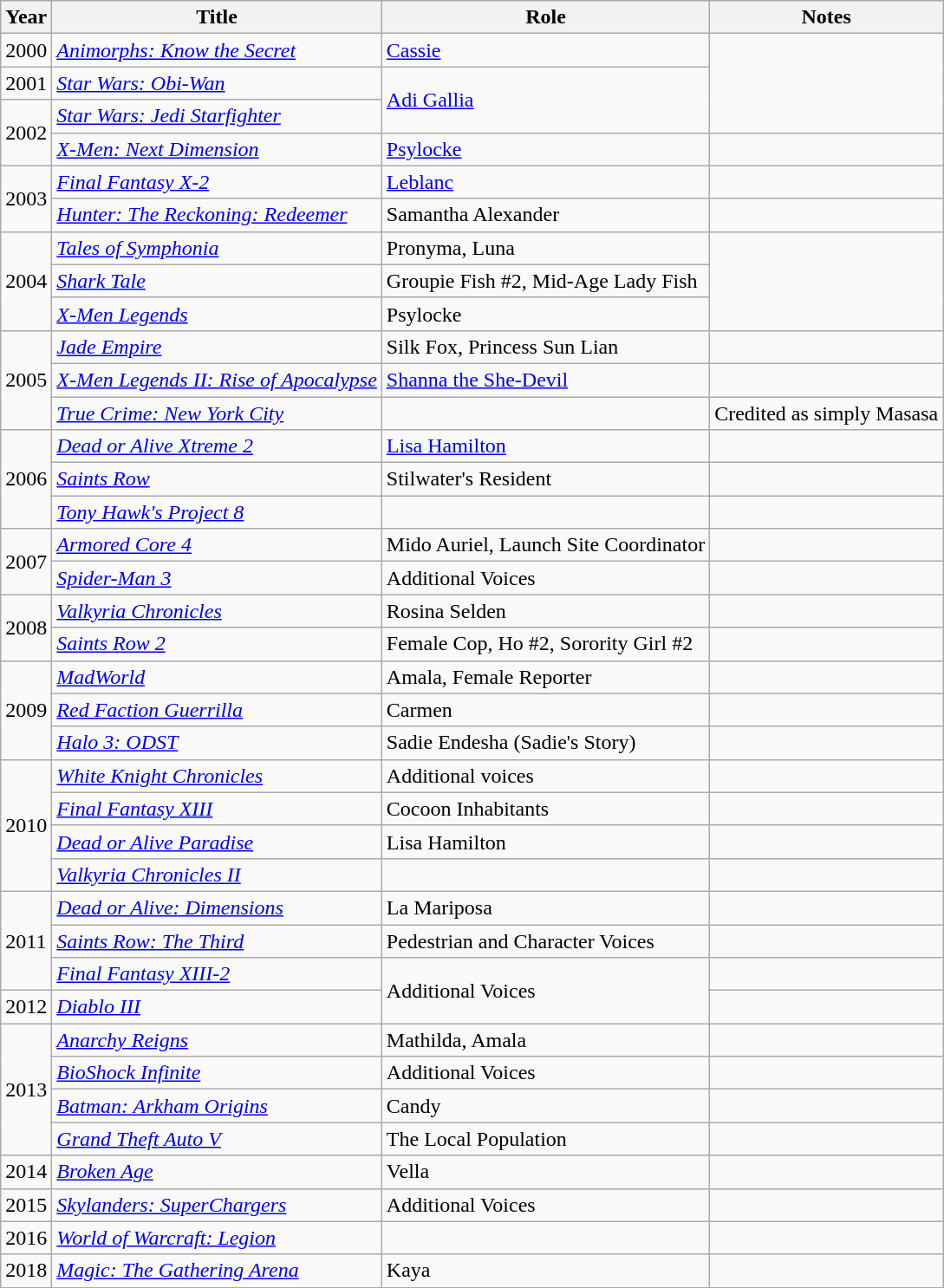<table class="wikitable sortable">
<tr>
<th>Year</th>
<th>Title</th>
<th>Role</th>
<th class="unsortable">Notes</th>
</tr>
<tr>
<td>2000</td>
<td><em><a href='#'>Animorphs: Know the Secret</a></em></td>
<td><a href='#'>Cassie</a></td>
<td rowspan="3"></td>
</tr>
<tr>
<td>2001</td>
<td><em><a href='#'>Star Wars: Obi-Wan</a></em></td>
<td rowspan="2"><a href='#'>Adi Gallia</a></td>
</tr>
<tr>
<td rowspan=2>2002</td>
<td><em><a href='#'>Star Wars: Jedi Starfighter</a></em></td>
</tr>
<tr>
<td><em><a href='#'>X-Men: Next Dimension</a></em></td>
<td><a href='#'>Psylocke</a></td>
<td></td>
</tr>
<tr>
<td rowspan="2">2003</td>
<td><em><a href='#'>Final Fantasy X-2</a></em></td>
<td><a href='#'>Leblanc</a></td>
<td></td>
</tr>
<tr>
<td><em><a href='#'>Hunter: The Reckoning: Redeemer</a></em></td>
<td>Samantha Alexander</td>
<td></td>
</tr>
<tr>
<td rowspan="3">2004</td>
<td><em><a href='#'>Tales of Symphonia</a></em></td>
<td>Pronyma, Luna</td>
<td rowspan="3"></td>
</tr>
<tr>
<td><em><a href='#'>Shark Tale</a></em></td>
<td>Groupie Fish #2, Mid-Age Lady Fish</td>
</tr>
<tr>
<td><em><a href='#'>X-Men Legends</a></em></td>
<td>Psylocke</td>
</tr>
<tr>
<td rowspan=3>2005</td>
<td><em><a href='#'>Jade Empire</a></em></td>
<td>Silk Fox, Princess Sun Lian</td>
<td></td>
</tr>
<tr>
<td><em><a href='#'>X-Men Legends II: Rise of Apocalypse</a></em></td>
<td><a href='#'>Shanna the She-Devil</a></td>
<td></td>
</tr>
<tr>
<td><em><a href='#'>True Crime: New York City</a></em></td>
<td></td>
<td>Credited as simply Masasa</td>
</tr>
<tr>
<td rowspan=3>2006</td>
<td><em><a href='#'>Dead or Alive Xtreme 2</a></em></td>
<td><a href='#'>Lisa Hamilton</a></td>
<td></td>
</tr>
<tr>
<td><em><a href='#'>Saints Row</a></em></td>
<td>Stilwater's Resident</td>
<td></td>
</tr>
<tr>
<td><em><a href='#'>Tony Hawk's Project 8</a></em></td>
<td></td>
<td></td>
</tr>
<tr>
<td rowspan=2>2007</td>
<td><em><a href='#'>Armored Core 4</a></em></td>
<td>Mido Auriel, Launch Site Coordinator</td>
<td></td>
</tr>
<tr>
<td><em><a href='#'>Spider-Man 3</a></em></td>
<td>Additional Voices</td>
<td></td>
</tr>
<tr>
<td rowspan=2>2008</td>
<td><em><a href='#'>Valkyria Chronicles</a></em></td>
<td>Rosina Selden</td>
<td></td>
</tr>
<tr>
<td><em><a href='#'>Saints Row 2</a></em></td>
<td>Female Cop, Ho #2, Sorority Girl #2</td>
<td></td>
</tr>
<tr>
<td rowspan=3>2009</td>
<td><em><a href='#'>MadWorld</a></em></td>
<td>Amala, Female Reporter</td>
<td></td>
</tr>
<tr>
<td><em><a href='#'>Red Faction Guerrilla</a></em></td>
<td>Carmen</td>
<td></td>
</tr>
<tr>
<td><em><a href='#'>Halo 3: ODST</a></em></td>
<td>Sadie Endesha (Sadie's Story)</td>
<td></td>
</tr>
<tr>
<td rowspan=4>2010</td>
<td><em><a href='#'>White Knight Chronicles</a></em></td>
<td>Additional voices</td>
<td></td>
</tr>
<tr>
<td><em><a href='#'>Final Fantasy XIII</a></em></td>
<td>Cocoon Inhabitants</td>
<td></td>
</tr>
<tr>
<td><em><a href='#'>Dead or Alive Paradise</a></em></td>
<td>Lisa Hamilton</td>
<td></td>
</tr>
<tr>
<td><em><a href='#'>Valkyria Chronicles II</a></em></td>
<td></td>
<td></td>
</tr>
<tr>
<td rowspan=3>2011</td>
<td><em><a href='#'>Dead or Alive: Dimensions</a></em></td>
<td>La Mariposa</td>
<td></td>
</tr>
<tr>
<td><em><a href='#'>Saints Row: The Third</a></em></td>
<td>Pedestrian and Character Voices</td>
<td></td>
</tr>
<tr>
<td><em><a href='#'>Final Fantasy XIII-2</a></em></td>
<td rowspan="2">Additional Voices</td>
<td></td>
</tr>
<tr>
<td>2012</td>
<td><em><a href='#'>Diablo III</a></em></td>
<td></td>
</tr>
<tr>
<td rowspan=4>2013</td>
<td><em><a href='#'>Anarchy Reigns</a></em></td>
<td>Mathilda, Amala</td>
<td></td>
</tr>
<tr>
<td><em><a href='#'>BioShock Infinite</a></em></td>
<td>Additional Voices</td>
<td></td>
</tr>
<tr>
<td><em><a href='#'>Batman: Arkham Origins</a></em></td>
<td>Candy</td>
<td></td>
</tr>
<tr>
<td><em><a href='#'>Grand Theft Auto V</a></em></td>
<td>The Local Population</td>
<td></td>
</tr>
<tr>
<td>2014</td>
<td><em><a href='#'>Broken Age</a></em></td>
<td>Vella</td>
<td></td>
</tr>
<tr>
<td>2015</td>
<td><em><a href='#'>Skylanders: SuperChargers</a></em></td>
<td>Additional Voices</td>
<td></td>
</tr>
<tr>
<td>2016</td>
<td><em><a href='#'>World of Warcraft: Legion</a></em></td>
<td></td>
<td></td>
</tr>
<tr>
<td>2018</td>
<td><em><a href='#'>Magic: The Gathering Arena</a></em></td>
<td>Kaya</td>
<td></td>
</tr>
</table>
